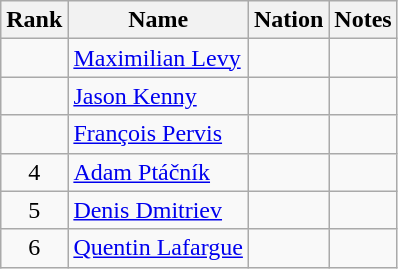<table class="wikitable sortable" style="text-align:center">
<tr>
<th>Rank</th>
<th>Name</th>
<th>Nation</th>
<th>Notes</th>
</tr>
<tr>
<td></td>
<td align=left><a href='#'>Maximilian Levy</a></td>
<td align=left></td>
<td></td>
</tr>
<tr>
<td></td>
<td align=left><a href='#'>Jason Kenny</a></td>
<td align=left></td>
<td></td>
</tr>
<tr>
<td></td>
<td align=left><a href='#'>François Pervis</a></td>
<td align=left></td>
<td></td>
</tr>
<tr>
<td>4</td>
<td align=left><a href='#'>Adam Ptáčník</a></td>
<td align=left></td>
<td></td>
</tr>
<tr>
<td>5</td>
<td align=left><a href='#'>Denis Dmitriev</a></td>
<td align=left></td>
<td></td>
</tr>
<tr>
<td>6</td>
<td align=left><a href='#'>Quentin Lafargue</a></td>
<td align=left></td>
<td></td>
</tr>
</table>
